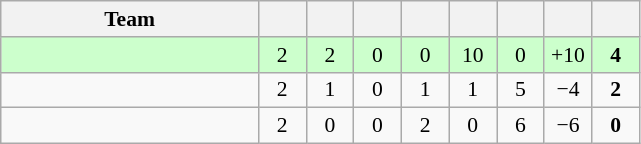<table class="wikitable" style="text-align: center; font-size: 90%;">
<tr>
<th width=165>Team</th>
<th width=25></th>
<th width=25></th>
<th width=25></th>
<th width=25></th>
<th width=25></th>
<th width=25></th>
<th width=25></th>
<th width=25></th>
</tr>
<tr style="background:#cfc;">
<td align=left></td>
<td>2</td>
<td>2</td>
<td>0</td>
<td>0</td>
<td>10</td>
<td>0</td>
<td>+10</td>
<td><strong>4</strong></td>
</tr>
<tr>
<td align=left></td>
<td>2</td>
<td>1</td>
<td>0</td>
<td>1</td>
<td>1</td>
<td>5</td>
<td>−4</td>
<td><strong>2</strong></td>
</tr>
<tr>
<td align=left></td>
<td>2</td>
<td>0</td>
<td>0</td>
<td>2</td>
<td>0</td>
<td>6</td>
<td>−6</td>
<td><strong>0</strong></td>
</tr>
</table>
